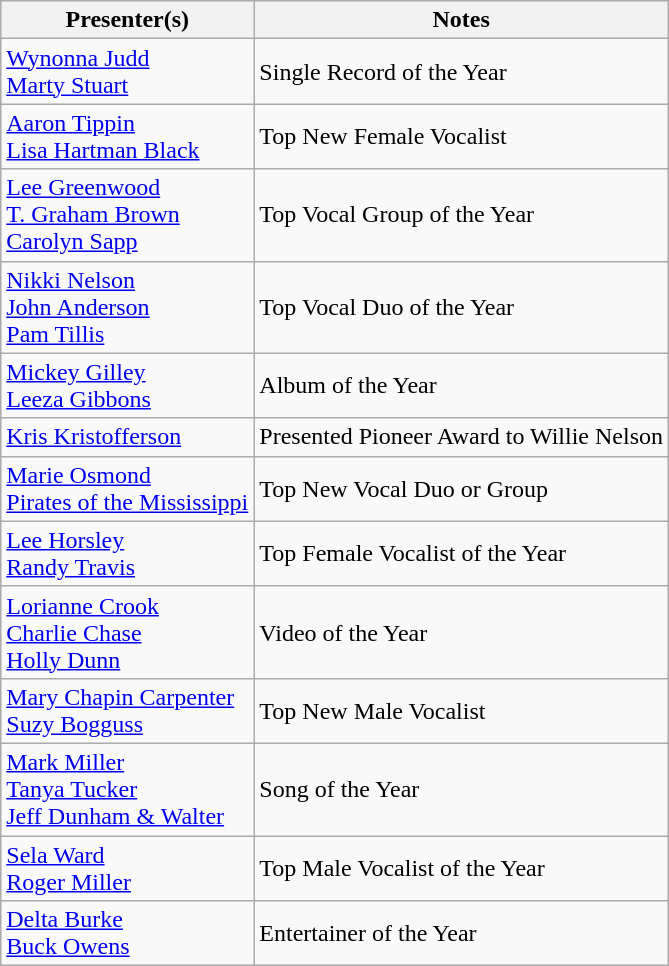<table class="wikitable">
<tr>
<th>Presenter(s)</th>
<th>Notes</th>
</tr>
<tr>
<td><a href='#'>Wynonna Judd</a><br><a href='#'>Marty Stuart</a></td>
<td>Single Record of the Year</td>
</tr>
<tr>
<td><a href='#'>Aaron Tippin</a><br><a href='#'>Lisa Hartman Black</a></td>
<td>Top New Female Vocalist</td>
</tr>
<tr>
<td><a href='#'>Lee Greenwood</a><br><a href='#'>T. Graham Brown</a><br><a href='#'>Carolyn Sapp</a></td>
<td>Top Vocal Group of the Year</td>
</tr>
<tr>
<td><a href='#'>Nikki Nelson</a><br><a href='#'>John Anderson</a><br><a href='#'>Pam Tillis</a></td>
<td>Top Vocal Duo of the Year</td>
</tr>
<tr>
<td><a href='#'>Mickey Gilley</a><br><a href='#'>Leeza Gibbons</a></td>
<td>Album of the Year</td>
</tr>
<tr>
<td><a href='#'>Kris Kristofferson</a></td>
<td>Presented Pioneer Award to Willie Nelson</td>
</tr>
<tr>
<td><a href='#'>Marie Osmond</a><br><a href='#'>Pirates of the Mississippi</a></td>
<td>Top New Vocal Duo or Group</td>
</tr>
<tr>
<td><a href='#'>Lee Horsley</a><br><a href='#'>Randy Travis</a></td>
<td>Top Female Vocalist of the Year</td>
</tr>
<tr>
<td><a href='#'>Lorianne Crook</a><br><a href='#'>Charlie Chase</a><br><a href='#'>Holly Dunn</a></td>
<td>Video of the Year</td>
</tr>
<tr>
<td><a href='#'>Mary Chapin Carpenter</a><br><a href='#'>Suzy Bogguss</a></td>
<td>Top New Male Vocalist</td>
</tr>
<tr>
<td><a href='#'>Mark Miller</a><br><a href='#'>Tanya Tucker</a><br><a href='#'>Jeff Dunham & Walter</a></td>
<td>Song of the Year</td>
</tr>
<tr>
<td><a href='#'>Sela Ward</a><br><a href='#'>Roger Miller</a></td>
<td>Top Male Vocalist of the Year</td>
</tr>
<tr>
<td><a href='#'>Delta Burke</a><br><a href='#'>Buck Owens</a></td>
<td>Entertainer of the Year</td>
</tr>
</table>
